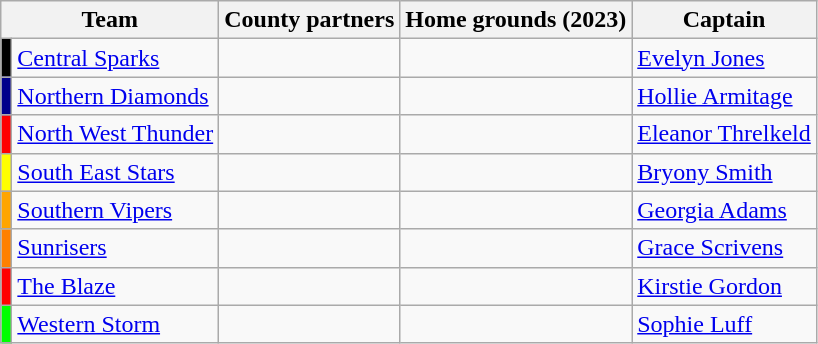<table class="wikitable">
<tr>
<th colspan="2">Team</th>
<th>County partners</th>
<th>Home grounds (2023)</th>
<th>Captain</th>
</tr>
<tr>
<td style="background:#000000;"></td>
<td><a href='#'>Central Sparks</a></td>
<td><small></small></td>
<td><small></small></td>
<td><a href='#'>Evelyn Jones</a></td>
</tr>
<tr>
<td style="background:#00008b;"></td>
<td><a href='#'>Northern Diamonds</a></td>
<td><small></small></td>
<td><small></small></td>
<td><a href='#'>Hollie Armitage</a></td>
</tr>
<tr>
<td style="background:	#FF0000;"></td>
<td><a href='#'>North West Thunder</a></td>
<td><small></small></td>
<td><small></small></td>
<td><a href='#'>Eleanor Threlkeld</a></td>
</tr>
<tr>
<td style="background:	#ffff00;"></td>
<td><a href='#'>South East Stars</a></td>
<td><small></small></td>
<td><small></small></td>
<td><a href='#'>Bryony Smith</a></td>
</tr>
<tr>
<td style="background:#FFA500;"></td>
<td><a href='#'>Southern Vipers</a></td>
<td><small></small></td>
<td><small></small></td>
<td><a href='#'>Georgia Adams</a></td>
</tr>
<tr>
<td style="background:	#FF8000;"></td>
<td><a href='#'>Sunrisers</a></td>
<td><small></small></td>
<td><small></small></td>
<td><a href='#'>Grace Scrivens</a></td>
</tr>
<tr>
<td style="background:#FF0000;"></td>
<td><a href='#'>The Blaze</a></td>
<td><small></small></td>
<td><small></small></td>
<td><a href='#'>Kirstie Gordon</a></td>
</tr>
<tr>
<td style="background:#00FF00;"></td>
<td><a href='#'>Western Storm</a></td>
<td><small></small></td>
<td><small></small></td>
<td><a href='#'>Sophie Luff</a></td>
</tr>
</table>
